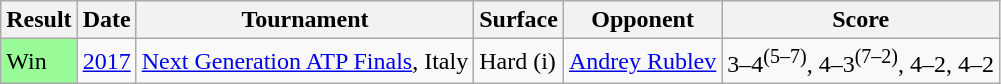<table class="wikitable">
<tr>
<th>Result</th>
<th>Date</th>
<th>Tournament</th>
<th>Surface</th>
<th>Opponent</th>
<th class="unsortable">Score</th>
</tr>
<tr>
<td bgcolor=98FB98>Win</td>
<td><a href='#'>2017</a></td>
<td><a href='#'>Next Generation ATP Finals</a>, Italy</td>
<td>Hard (i)</td>
<td> <a href='#'>Andrey Rublev</a></td>
<td>3–4<sup>(5–7)</sup>, 4–3<sup>(7–2)</sup>, 4–2, 4–2</td>
</tr>
</table>
